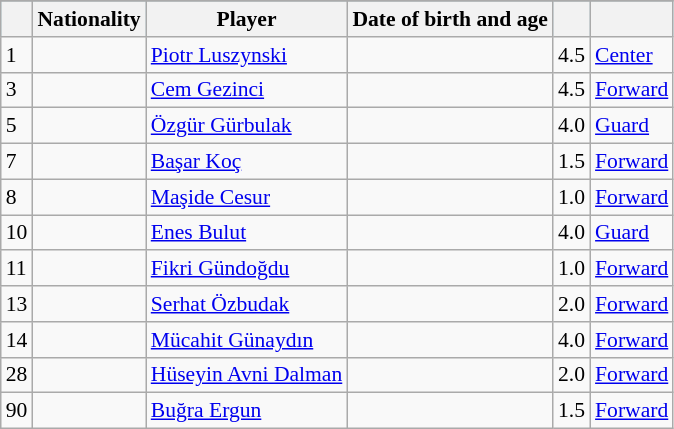<table class=wikitable style="font-size:90%">
<tr bgcolor=#F2F2F2 style="text-align:center; font-size:90%;">
</tr>
<tr bgcolor=#ADEBFD>
<th></th>
<th>Nationality</th>
<th>Player</th>
<th>Date of birth and age</th>
<th></th>
<th></th>
</tr>
<tr>
<td>1</td>
<td></td>
<td><a href='#'>Piotr Luszynski</a></td>
<td align=right></td>
<td>4.5</td>
<td><a href='#'>Center</a></td>
</tr>
<tr>
<td>3</td>
<td></td>
<td><a href='#'>Cem Gezinci</a></td>
<td align=right></td>
<td>4.5</td>
<td><a href='#'>Forward</a></td>
</tr>
<tr>
<td>5</td>
<td></td>
<td><a href='#'>Özgür Gürbulak</a></td>
<td align=right></td>
<td>4.0</td>
<td><a href='#'>Guard</a></td>
</tr>
<tr>
<td>7</td>
<td></td>
<td><a href='#'>Başar Koç</a></td>
<td align=right></td>
<td>1.5</td>
<td><a href='#'>Forward</a></td>
</tr>
<tr>
<td>8</td>
<td></td>
<td><a href='#'>Maşide Cesur</a></td>
<td align=right></td>
<td>1.0</td>
<td><a href='#'>Forward</a></td>
</tr>
<tr>
<td>10</td>
<td></td>
<td><a href='#'>Enes Bulut</a></td>
<td align=right></td>
<td>4.0</td>
<td><a href='#'>Guard</a></td>
</tr>
<tr>
<td>11</td>
<td></td>
<td><a href='#'>Fikri Gündoğdu</a></td>
<td align=right></td>
<td>1.0</td>
<td><a href='#'>Forward</a></td>
</tr>
<tr>
<td>13</td>
<td></td>
<td><a href='#'>Serhat Özbudak</a></td>
<td align=right></td>
<td>2.0</td>
<td><a href='#'>Forward</a></td>
</tr>
<tr>
<td>14</td>
<td></td>
<td><a href='#'>Mücahit Günaydın</a></td>
<td align=right></td>
<td>4.0</td>
<td><a href='#'>Forward</a></td>
</tr>
<tr>
<td>28</td>
<td></td>
<td><a href='#'>Hüseyin Avni Dalman</a></td>
<td align=right></td>
<td>2.0</td>
<td><a href='#'>Forward</a></td>
</tr>
<tr>
<td>90</td>
<td></td>
<td><a href='#'>Buğra Ergun</a></td>
<td align=right></td>
<td>1.5</td>
<td><a href='#'>Forward</a></td>
</tr>
</table>
